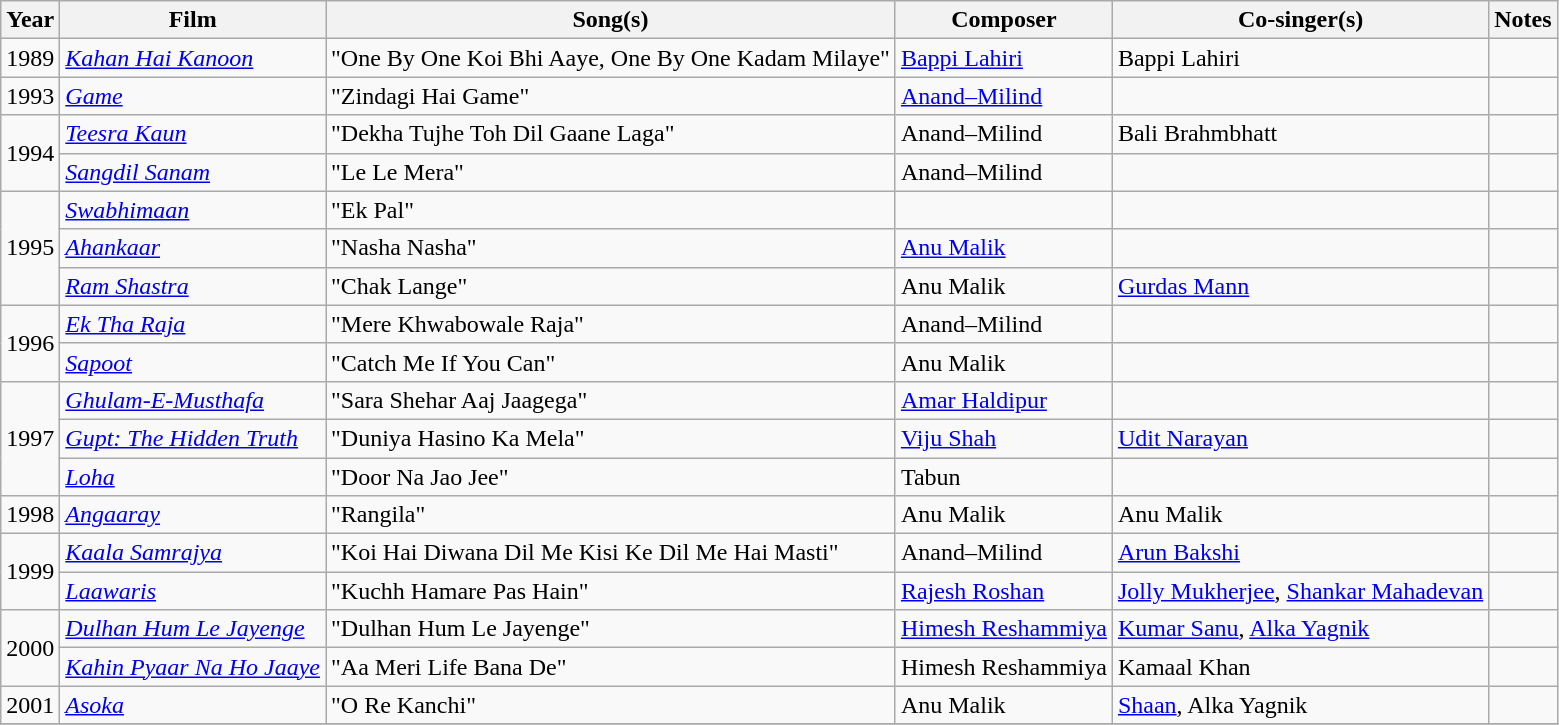<table class="wikitable plainrowheaders sortable">
<tr>
<th scope="col">Year</th>
<th scope="col">Film</th>
<th scope="col">Song(s)</th>
<th scope="col">Composer</th>
<th scope="col">Co-singer(s)</th>
<th scope="col">Notes</th>
</tr>
<tr>
<td>1989</td>
<td><em><a href='#'>Kahan Hai Kanoon</a></em></td>
<td>"One By One Koi Bhi Aaye, One By One Kadam Milaye"</td>
<td><a href='#'>Bappi Lahiri</a></td>
<td>Bappi Lahiri</td>
<td></td>
</tr>
<tr>
<td>1993</td>
<td><em><a href='#'>Game</a></em></td>
<td>"Zindagi Hai Game"</td>
<td><a href='#'>Anand–Milind</a></td>
<td></td>
<td></td>
</tr>
<tr>
<td rowspan="2">1994</td>
<td><em><a href='#'>Teesra Kaun</a></em></td>
<td>"Dekha Tujhe Toh Dil Gaane Laga"</td>
<td>Anand–Milind</td>
<td>Bali Brahmbhatt</td>
<td></td>
</tr>
<tr>
<td><em><a href='#'>Sangdil Sanam</a></em></td>
<td>"Le Le Mera"</td>
<td>Anand–Milind</td>
<td></td>
<td></td>
</tr>
<tr>
<td rowspan="3">1995</td>
<td><em><a href='#'>Swabhimaan</a></em></td>
<td>"Ek Pal"</td>
<td></td>
<td></td>
<td></td>
</tr>
<tr>
<td><em><a href='#'>Ahankaar</a></em></td>
<td>"Nasha Nasha"</td>
<td><a href='#'>Anu Malik</a></td>
<td></td>
<td></td>
</tr>
<tr>
<td><em><a href='#'>Ram Shastra</a></em></td>
<td>"Chak Lange"</td>
<td>Anu Malik</td>
<td><a href='#'>Gurdas Mann</a></td>
<td></td>
</tr>
<tr>
<td rowspan="2">1996</td>
<td><em><a href='#'>Ek Tha Raja</a></em></td>
<td>"Mere Khwabowale Raja"</td>
<td>Anand–Milind</td>
<td></td>
<td></td>
</tr>
<tr>
<td><em><a href='#'>Sapoot</a></em></td>
<td>"Catch Me If You Can"</td>
<td>Anu Malik</td>
<td></td>
<td></td>
</tr>
<tr>
<td rowspan="3">1997</td>
<td><em><a href='#'>Ghulam-E-Musthafa</a></em></td>
<td>"Sara Shehar Aaj Jaagega"</td>
<td><a href='#'>Amar Haldipur</a></td>
<td></td>
<td></td>
</tr>
<tr>
<td><em><a href='#'>Gupt: The Hidden Truth</a></em></td>
<td>"Duniya Hasino Ka Mela"</td>
<td><a href='#'>Viju Shah</a></td>
<td><a href='#'>Udit Narayan</a></td>
<td></td>
</tr>
<tr>
<td><em><a href='#'>Loha</a></em></td>
<td>"Door Na Jao Jee"</td>
<td>Tabun</td>
<td></td>
<td></td>
</tr>
<tr>
<td>1998</td>
<td><em><a href='#'>Angaaray</a></em></td>
<td>"Rangila"</td>
<td>Anu Malik</td>
<td>Anu Malik</td>
<td></td>
</tr>
<tr>
<td rowspan="2">1999</td>
<td><em><a href='#'>Kaala Samrajya</a></em></td>
<td>"Koi Hai Diwana Dil Me Kisi Ke Dil Me Hai Masti"</td>
<td>Anand–Milind</td>
<td><a href='#'>Arun Bakshi</a></td>
<td></td>
</tr>
<tr>
<td><em><a href='#'>Laawaris</a></em></td>
<td>"Kuchh Hamare Pas Hain"</td>
<td><a href='#'>Rajesh Roshan</a></td>
<td><a href='#'>Jolly Mukherjee</a>, <a href='#'>Shankar Mahadevan</a></td>
<td></td>
</tr>
<tr>
<td rowspan="2">2000</td>
<td><em><a href='#'>Dulhan Hum Le Jayenge</a></em></td>
<td>"Dulhan Hum Le Jayenge"</td>
<td><a href='#'>Himesh Reshammiya</a></td>
<td><a href='#'>Kumar Sanu</a>, <a href='#'>Alka Yagnik</a></td>
<td></td>
</tr>
<tr>
<td><em><a href='#'>Kahin Pyaar Na Ho Jaaye</a></em></td>
<td>"Aa Meri Life Bana De"</td>
<td>Himesh Reshammiya</td>
<td>Kamaal Khan</td>
<td></td>
</tr>
<tr>
<td>2001</td>
<td><em><a href='#'>Asoka</a></em></td>
<td>"O Re Kanchi"</td>
<td>Anu Malik</td>
<td><a href='#'>Shaan</a>, Alka Yagnik</td>
<td></td>
</tr>
<tr>
</tr>
</table>
